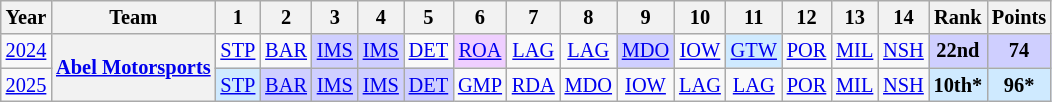<table class="wikitable" style="text-align:center; font-size:85%">
<tr>
<th>Year</th>
<th>Team</th>
<th>1</th>
<th>2</th>
<th>3</th>
<th>4</th>
<th>5</th>
<th>6</th>
<th>7</th>
<th>8</th>
<th>9</th>
<th>10</th>
<th>11</th>
<th>12</th>
<th>13</th>
<th>14</th>
<th>Rank</th>
<th>Points</th>
</tr>
<tr>
<td><a href='#'>2024</a></td>
<th rowspan=2><a href='#'>Abel Motorsports</a></th>
<td style="background:#;"><a href='#'>STP</a><br></td>
<td style="background:#;"><a href='#'>BAR</a><br></td>
<td style="background:#CFCFFF;"><a href='#'>IMS</a><br></td>
<td style="background:#CFCFFF;"><a href='#'>IMS</a><br></td>
<td style="background:#;"><a href='#'>DET</a><br></td>
<td style="background:#EFCFFF;"><a href='#'>ROA</a><br></td>
<td style="background:#;"><a href='#'>LAG</a><br></td>
<td style="background:#;"><a href='#'>LAG</a><br></td>
<td style="background:#CFCFFF;"><a href='#'>MDO</a><br></td>
<td style="background:#;"><a href='#'>IOW</a><br></td>
<td style="background:#CFEAFF;"><a href='#'>GTW</a><br></td>
<td style="background:#;"><a href='#'>POR</a><br></td>
<td style="background:#;"><a href='#'>MIL</a><br></td>
<td style="background:#;"><a href='#'>NSH</a><br></td>
<th style="background:#CFCFFF;">22nd</th>
<th style="background:#CFCFFF;">74</th>
</tr>
<tr>
<td><a href='#'>2025</a></td>
<td style="background:#CFEAFF;"><a href='#'>STP</a><br></td>
<td style="background:#CFCFFF;"><a href='#'>BAR</a><br></td>
<td style="background:#CFCFFF;"><a href='#'>IMS</a><br></td>
<td style="background:#CFCFFF;"><a href='#'>IMS</a><br></td>
<td style="background:#CFCFFF;"><a href='#'>DET</a><br></td>
<td style="background:#;"><a href='#'>GMP</a></td>
<td style="background:#;"><a href='#'>RDA</a></td>
<td style="background:#;"><a href='#'>MDO</a></td>
<td style="background:#;"><a href='#'>IOW</a></td>
<td style="background:#;"><a href='#'>LAG</a></td>
<td style="background:#;"><a href='#'>LAG</a></td>
<td style="background:#;"><a href='#'>POR</a></td>
<td style="background:#;"><a href='#'>MIL</a></td>
<td style="background:#;"><a href='#'>NSH</a></td>
<th style="background:#CFEAFF;">10th*</th>
<th style="background:#CFEAFF;">96*</th>
</tr>
</table>
